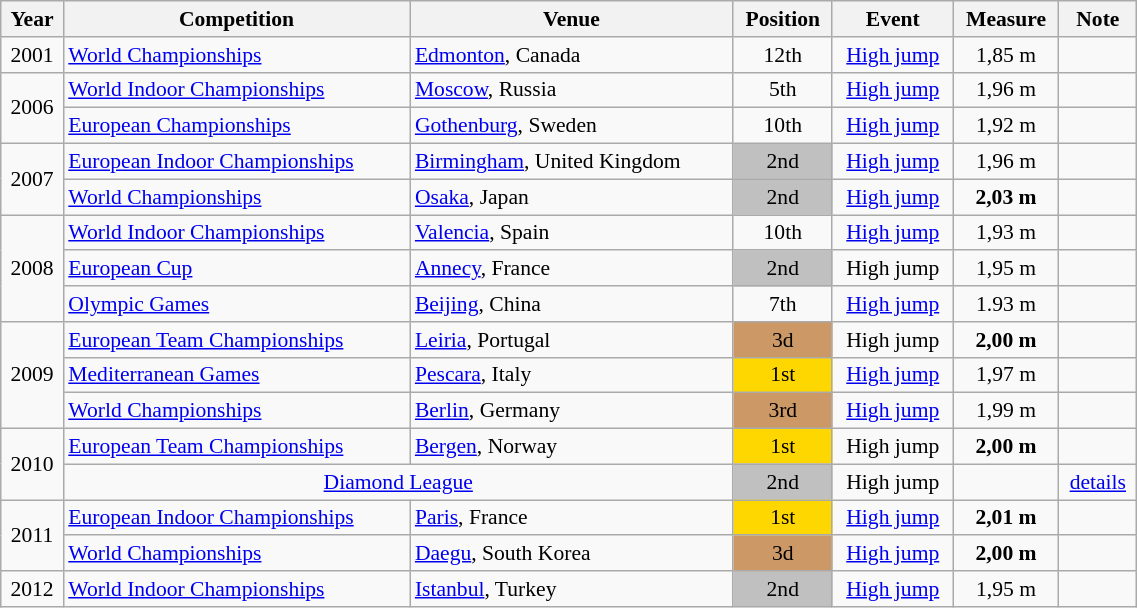<table class="wikitable sortable"  style="width:60%; font-size:90%; text-align:center;">
<tr>
<th>Year</th>
<th>Competition</th>
<th>Venue</th>
<th>Position</th>
<th>Event</th>
<th>Measure</th>
<th>Note</th>
</tr>
<tr>
<td>2001</td>
<td align=left><a href='#'>World Championships</a></td>
<td align=left><a href='#'>Edmonton</a>, Canada</td>
<td>12th</td>
<td><a href='#'>High jump</a></td>
<td>1,85 m</td>
<td></td>
</tr>
<tr>
<td rowspan=2>2006</td>
<td align=left><a href='#'>World Indoor Championships</a></td>
<td align=left><a href='#'>Moscow</a>, Russia</td>
<td>5th</td>
<td><a href='#'>High jump</a></td>
<td>1,96 m</td>
<td></td>
</tr>
<tr>
<td align=left><a href='#'>European Championships</a></td>
<td align=left><a href='#'>Gothenburg</a>, Sweden</td>
<td>10th</td>
<td><a href='#'>High jump</a></td>
<td>1,92 m</td>
<td></td>
</tr>
<tr>
<td rowspan=2>2007</td>
<td align=left><a href='#'>European Indoor Championships</a></td>
<td align=left><a href='#'>Birmingham</a>, United Kingdom</td>
<td style="background:silver;">2nd</td>
<td><a href='#'>High jump</a></td>
<td>1,96 m</td>
<td></td>
</tr>
<tr>
<td align=left><a href='#'>World Championships</a></td>
<td align=left><a href='#'>Osaka</a>, Japan</td>
<td style="background:silver;">2nd</td>
<td><a href='#'>High jump</a></td>
<td><strong>2,03 m</strong></td>
<td></td>
</tr>
<tr>
<td rowspan=3>2008</td>
<td align=left><a href='#'>World Indoor Championships</a></td>
<td align=left><a href='#'>Valencia</a>, Spain</td>
<td>10th</td>
<td><a href='#'>High jump</a></td>
<td>1,93 m</td>
<td></td>
</tr>
<tr>
<td align=left><a href='#'>European Cup</a></td>
<td align=left><a href='#'>Annecy</a>, France</td>
<td style="background:silver;">2nd</td>
<td>High jump</td>
<td>1,95 m</td>
<td></td>
</tr>
<tr>
<td align=left><a href='#'>Olympic Games</a></td>
<td align=left><a href='#'>Beijing</a>, China</td>
<td>7th</td>
<td><a href='#'>High jump</a></td>
<td>1.93 m</td>
<td></td>
</tr>
<tr>
<td rowspan=3>2009</td>
<td align=left><a href='#'>European Team Championships</a></td>
<td align=left><a href='#'>Leiria</a>, Portugal</td>
<td style="background:#c96;">3d</td>
<td>High jump</td>
<td><strong>2,00 m</strong></td>
<td></td>
</tr>
<tr>
<td align=left><a href='#'>Mediterranean Games</a></td>
<td align=left><a href='#'>Pescara</a>, Italy</td>
<td bgcolor=gold>1st</td>
<td><a href='#'>High jump</a></td>
<td>1,97 m</td>
<td></td>
</tr>
<tr>
<td align=left><a href='#'>World Championships</a></td>
<td align=left><a href='#'>Berlin</a>, Germany</td>
<td bgcolor=cc9966>3rd</td>
<td><a href='#'>High jump</a></td>
<td>1,99 m</td>
<td></td>
</tr>
<tr>
<td rowspan=2>2010</td>
<td align=left><a href='#'>European Team Championships</a></td>
<td align=left><a href='#'>Bergen</a>, Norway</td>
<td bgcolor=gold>1st</td>
<td>High jump</td>
<td><strong>2,00 m</strong></td>
<td></td>
</tr>
<tr>
<td colspan=2><a href='#'>Diamond League</a></td>
<td align="center" bgcolor=silver>2nd</td>
<td>High jump</td>
<td></td>
<td align="center"><a href='#'>details</a></td>
</tr>
<tr>
<td rowspan=2>2011</td>
<td align=left><a href='#'>European Indoor Championships</a></td>
<td align=left><a href='#'>Paris</a>, France</td>
<td bgcolor=gold>1st</td>
<td><a href='#'>High jump</a></td>
<td><strong>2,01 m</strong></td>
<td></td>
</tr>
<tr>
<td align=left><a href='#'>World Championships</a></td>
<td align=left><a href='#'>Daegu</a>, South Korea</td>
<td style="background:#c96;">3d</td>
<td><a href='#'>High jump</a></td>
<td><strong>2,00 m</strong></td>
<td></td>
</tr>
<tr>
<td>2012</td>
<td align=left><a href='#'>World Indoor Championships</a></td>
<td align=left><a href='#'>Istanbul</a>, Turkey</td>
<td style="background:silver;">2nd</td>
<td><a href='#'>High jump</a></td>
<td>1,95 m</td>
<td></td>
</tr>
</table>
